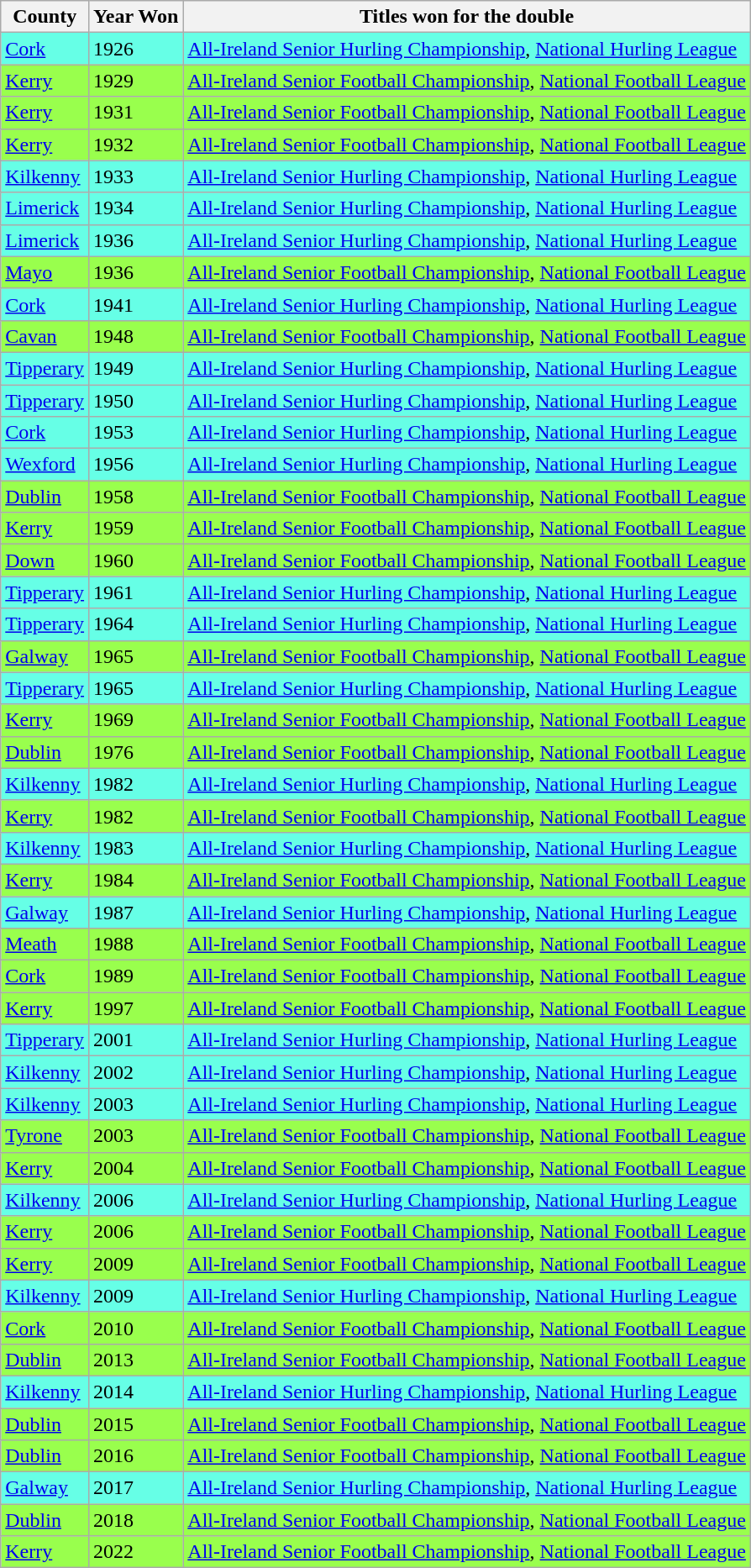<table class="wikitable">
<tr>
<th>County</th>
<th>Year Won</th>
<th>Titles won for the double</th>
</tr>
<tr style="background: #66FFE6">
<td><a href='#'>Cork</a></td>
<td>1926</td>
<td><a href='#'>All-Ireland Senior Hurling Championship</a>, <a href='#'>National Hurling League</a></td></td>
</tr>
<tr style="background: #99FF4D">
<td><a href='#'>Kerry</a></td>
<td>1929</td>
<td><a href='#'>All-Ireland Senior Football Championship</a>, <a href='#'>National Football League</a></td></td>
</tr>
<tr style="background: #99FF4D">
<td><a href='#'>Kerry</a></td>
<td>1931</td>
<td><a href='#'>All-Ireland Senior Football Championship</a>, <a href='#'>National Football League</a></td></td>
</tr>
<tr style="background: #99FF4D">
<td><a href='#'>Kerry</a></td>
<td>1932</td>
<td><a href='#'>All-Ireland Senior Football Championship</a>, <a href='#'>National Football League</a></td></td>
</tr>
<tr style="background: #66FFE6">
<td><a href='#'>Kilkenny</a></td>
<td>1933</td>
<td><a href='#'>All-Ireland Senior Hurling Championship</a>, <a href='#'>National Hurling League</a></td></td>
</tr>
<tr style="background: #66FFE6">
<td><a href='#'>Limerick</a></td>
<td>1934</td>
<td><a href='#'>All-Ireland Senior Hurling Championship</a>, <a href='#'>National Hurling League</a></td></td>
</tr>
<tr style="background: #66FFE6">
<td><a href='#'>Limerick</a></td>
<td>1936</td>
<td><a href='#'>All-Ireland Senior Hurling Championship</a>, <a href='#'>National Hurling League</a></td></td>
</tr>
<tr style="background: #99FF4D">
<td><a href='#'>Mayo</a></td>
<td>1936</td>
<td><a href='#'>All-Ireland Senior Football Championship</a>, <a href='#'>National Football League</a></td></td>
</tr>
<tr style="background: #66FFE6">
<td><a href='#'>Cork</a></td>
<td>1941</td>
<td><a href='#'>All-Ireland Senior Hurling Championship</a>, <a href='#'>National Hurling League</a></td></td>
</tr>
<tr style="background: #99FF4D">
<td><a href='#'>Cavan</a></td>
<td>1948</td>
<td><a href='#'>All-Ireland Senior Football Championship</a>, <a href='#'>National Football League</a></td></td>
</tr>
<tr style="background: #66FFE6">
<td><a href='#'>Tipperary</a></td>
<td>1949</td>
<td><a href='#'>All-Ireland Senior Hurling Championship</a>, <a href='#'>National Hurling League</a></td></td>
</tr>
<tr style="background: #66FFE6">
<td><a href='#'>Tipperary</a></td>
<td>1950</td>
<td><a href='#'>All-Ireland Senior Hurling Championship</a>, <a href='#'>National Hurling League</a></td></td>
</tr>
<tr style="background: #66FFE6">
<td><a href='#'>Cork</a></td>
<td>1953</td>
<td><a href='#'>All-Ireland Senior Hurling Championship</a>, <a href='#'>National Hurling League</a></td></td>
</tr>
<tr style="background: #66FFE6">
<td><a href='#'>Wexford</a></td>
<td>1956</td>
<td><a href='#'>All-Ireland Senior Hurling Championship</a>, <a href='#'>National Hurling League</a></td></td>
</tr>
<tr style="background: #99FF4D">
<td><a href='#'>Dublin</a></td>
<td>1958</td>
<td><a href='#'>All-Ireland Senior Football Championship</a>, <a href='#'>National Football League</a></td></td>
</tr>
<tr style="background: #99FF4D">
<td><a href='#'>Kerry</a></td>
<td>1959</td>
<td><a href='#'>All-Ireland Senior Football Championship</a>, <a href='#'>National Football League</a></td></td>
</tr>
<tr style="background: #99FF4D">
<td><a href='#'>Down</a></td>
<td>1960</td>
<td><a href='#'>All-Ireland Senior Football Championship</a>, <a href='#'>National Football League</a></td></td>
</tr>
<tr style="background: #66FFE6">
<td><a href='#'>Tipperary</a></td>
<td>1961</td>
<td><a href='#'>All-Ireland Senior Hurling Championship</a>, <a href='#'>National Hurling League</a></td></td>
</tr>
<tr style="background: #66FFE6">
<td><a href='#'>Tipperary</a></td>
<td>1964</td>
<td><a href='#'>All-Ireland Senior Hurling Championship</a>, <a href='#'>National Hurling League</a></td></td>
</tr>
<tr style="background: #99FF4D">
<td><a href='#'>Galway</a></td>
<td>1965</td>
<td><a href='#'>All-Ireland Senior Football Championship</a>, <a href='#'>National Football League</a></td></td>
</tr>
<tr style="background: #66FFE6">
<td><a href='#'>Tipperary</a></td>
<td>1965</td>
<td><a href='#'>All-Ireland Senior Hurling Championship</a>, <a href='#'>National Hurling League</a></td></td>
</tr>
<tr style="background: #99FF4D">
<td><a href='#'>Kerry</a></td>
<td>1969</td>
<td><a href='#'>All-Ireland Senior Football Championship</a>, <a href='#'>National Football League</a></td></td>
</tr>
<tr style="background: #99FF4D">
<td><a href='#'>Dublin</a></td>
<td>1976</td>
<td><a href='#'>All-Ireland Senior Football Championship</a>, <a href='#'>National Football League</a></td></td>
</tr>
<tr style="background: #66FFE6">
<td><a href='#'>Kilkenny</a></td>
<td>1982</td>
<td><a href='#'>All-Ireland Senior Hurling Championship</a>, <a href='#'>National Hurling League</a></td></td>
</tr>
<tr style="background: #99FF4D">
<td><a href='#'>Kerry</a></td>
<td>1982</td>
<td><a href='#'>All-Ireland Senior Football Championship</a>, <a href='#'>National Football League</a></td></td>
</tr>
<tr style="background: #66FFE6">
<td><a href='#'>Kilkenny</a></td>
<td>1983</td>
<td><a href='#'>All-Ireland Senior Hurling Championship</a>, <a href='#'>National Hurling League</a></td></td>
</tr>
<tr style="background: #99FF4D">
<td><a href='#'>Kerry</a></td>
<td>1984</td>
<td><a href='#'>All-Ireland Senior Football Championship</a>, <a href='#'>National Football League</a></td></td>
</tr>
<tr style="background: #66FFE6">
<td><a href='#'>Galway</a></td>
<td>1987</td>
<td><a href='#'>All-Ireland Senior Hurling Championship</a>, <a href='#'>National Hurling League</a></td></td>
</tr>
<tr style="background: #99FF4D">
<td><a href='#'>Meath</a></td>
<td>1988</td>
<td><a href='#'>All-Ireland Senior Football Championship</a>, <a href='#'>National Football League</a></td></td>
</tr>
<tr style="background: #99FF4D">
<td><a href='#'>Cork</a></td>
<td>1989</td>
<td><a href='#'>All-Ireland Senior Football Championship</a>, <a href='#'>National Football League</a></td></td>
</tr>
<tr style="background: #99FF4D">
<td><a href='#'>Kerry</a></td>
<td>1997</td>
<td><a href='#'>All-Ireland Senior Football Championship</a>, <a href='#'>National Football League</a></td></td>
</tr>
<tr style="background: #66FFE6">
<td><a href='#'>Tipperary</a></td>
<td>2001</td>
<td><a href='#'>All-Ireland Senior Hurling Championship</a>, <a href='#'>National Hurling League</a></td></td>
</tr>
<tr style="background: #66FFE6">
<td><a href='#'>Kilkenny</a></td>
<td>2002</td>
<td><a href='#'>All-Ireland Senior Hurling Championship</a>, <a href='#'>National Hurling League</a></td></td>
</tr>
<tr style="background: #66FFE6">
<td><a href='#'>Kilkenny</a></td>
<td>2003</td>
<td><a href='#'>All-Ireland Senior Hurling Championship</a>, <a href='#'>National Hurling League</a></td></td>
</tr>
<tr style="background: #99FF4D">
<td><a href='#'>Tyrone</a></td>
<td>2003</td>
<td><a href='#'>All-Ireland Senior Football Championship</a>, <a href='#'>National Football League</a></td>
</tr>
<tr style="background: #99FF4D">
<td><a href='#'>Kerry</a></td>
<td>2004</td>
<td><a href='#'>All-Ireland Senior Football Championship</a>, <a href='#'>National Football League</a></td>
</tr>
<tr style="background: #66FFE6">
<td><a href='#'>Kilkenny</a></td>
<td>2006</td>
<td><a href='#'>All-Ireland Senior Hurling Championship</a>, <a href='#'>National Hurling League</a></td>
</tr>
<tr style="background: #99FF4D">
<td><a href='#'>Kerry</a></td>
<td>2006</td>
<td><a href='#'>All-Ireland Senior Football Championship</a>, <a href='#'>National Football League</a></td>
</tr>
<tr style="background: #99FF4D">
<td><a href='#'>Kerry</a></td>
<td>2009</td>
<td><a href='#'>All-Ireland Senior Football Championship</a>, <a href='#'>National Football League</a></td>
</tr>
<tr style="background: #66FFE6">
<td><a href='#'>Kilkenny</a></td>
<td>2009</td>
<td><a href='#'>All-Ireland Senior Hurling Championship</a>, <a href='#'>National Hurling League</a></td>
</tr>
<tr style="background: #99FF4D">
<td><a href='#'>Cork</a></td>
<td>2010</td>
<td><a href='#'>All-Ireland Senior Football Championship</a>, <a href='#'>National Football League</a></td>
</tr>
<tr style="background: #99FF4D">
<td><a href='#'>Dublin</a></td>
<td>2013</td>
<td><a href='#'>All-Ireland Senior Football Championship</a>, <a href='#'>National Football League</a></td>
</tr>
<tr style="background: #66FFE6">
<td><a href='#'>Kilkenny</a></td>
<td>2014</td>
<td><a href='#'>All-Ireland Senior Hurling Championship</a>, <a href='#'>National Hurling League</a></td>
</tr>
<tr style="background-color:#99FF4D">
<td><a href='#'>Dublin</a></td>
<td>2015</td>
<td><a href='#'>All-Ireland Senior Football Championship</a>, <a href='#'>National Football League</a></td>
</tr>
<tr style="background-color:#99FF4D">
<td><a href='#'>Dublin</a></td>
<td>2016</td>
<td><a href='#'>All-Ireland Senior Football Championship</a>, <a href='#'>National Football League</a></td>
</tr>
<tr style="background: #66FFE6">
<td><a href='#'>Galway</a></td>
<td>2017</td>
<td><a href='#'>All-Ireland Senior Hurling Championship</a>, <a href='#'>National Hurling League</a></td>
</tr>
<tr style="background-color:#99FF4D">
<td><a href='#'>Dublin</a></td>
<td>2018</td>
<td><a href='#'>All-Ireland Senior Football Championship</a>, <a href='#'>National Football League</a></td>
</tr>
<tr style="background: #99FF4D">
<td><a href='#'>Kerry</a></td>
<td>2022</td>
<td><a href='#'>All-Ireland Senior Football Championship</a>, <a href='#'>National Football League</a></td></td>
</tr>
</table>
